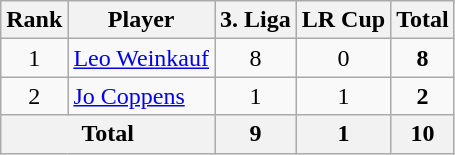<table class="wikitable" style="text-align: center;">
<tr>
<th>Rank</th>
<th>Player</th>
<th>3. Liga</th>
<th>LR Cup</th>
<th>Total</th>
</tr>
<tr>
<td>1</td>
<td align=left> <a href='#'>Leo Weinkauf</a></td>
<td>8</td>
<td>0</td>
<td><strong>8</strong></td>
</tr>
<tr>
<td>2</td>
<td align=left> <a href='#'>Jo Coppens</a></td>
<td>1</td>
<td>1</td>
<td><strong>2</strong></td>
</tr>
<tr>
<th colspan=2>Total</th>
<th>9</th>
<th>1</th>
<th><strong>10</strong></th>
</tr>
</table>
